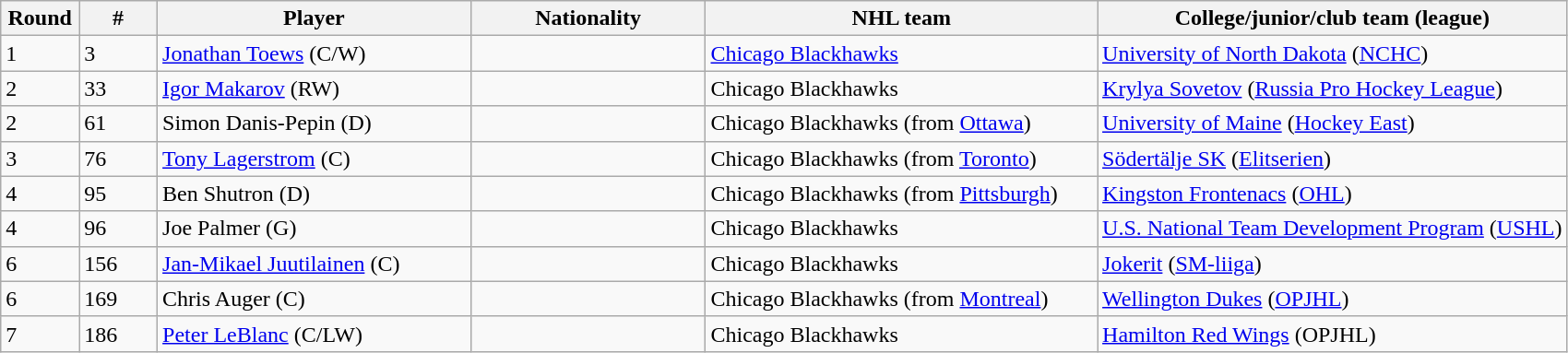<table class="wikitable">
<tr>
<th bgcolor="#DDDDFF" width="5%">Round</th>
<th bgcolor="#DDDDFF" width="5%">#</th>
<th bgcolor="#DDDDFF" width="20%">Player</th>
<th bgcolor="#DDDDFF" width="15%">Nationality</th>
<th bgcolor="#DDDDFF" width="25%">NHL team</th>
<th bgcolor="#DDDDFF" width="100%">College/junior/club team (league)</th>
</tr>
<tr>
<td>1</td>
<td>3</td>
<td><a href='#'>Jonathan Toews</a>  (C/W)</td>
<td></td>
<td><a href='#'>Chicago Blackhawks</a></td>
<td><a href='#'>University of North Dakota</a>  (<a href='#'>NCHC</a>)</td>
</tr>
<tr>
<td>2</td>
<td>33</td>
<td><a href='#'>Igor Makarov</a> (RW)</td>
<td></td>
<td>Chicago Blackhawks</td>
<td><a href='#'>Krylya Sovetov</a> (<a href='#'>Russia Pro Hockey League</a>)</td>
</tr>
<tr>
<td>2</td>
<td>61</td>
<td>Simon Danis-Pepin (D)</td>
<td></td>
<td>Chicago Blackhawks (from <a href='#'>Ottawa</a>)</td>
<td><a href='#'>University of Maine</a> (<a href='#'>Hockey East</a>)</td>
</tr>
<tr>
<td>3</td>
<td>76</td>
<td><a href='#'>Tony Lagerstrom</a> (C)</td>
<td></td>
<td>Chicago Blackhawks (from <a href='#'>Toronto</a>)</td>
<td><a href='#'>Södertälje SK</a> (<a href='#'>Elitserien</a>)</td>
</tr>
<tr>
<td>4</td>
<td>95</td>
<td>Ben Shutron (D)</td>
<td></td>
<td>Chicago Blackhawks (from <a href='#'>Pittsburgh</a>)</td>
<td><a href='#'>Kingston Frontenacs</a> (<a href='#'>OHL</a>)</td>
</tr>
<tr>
<td>4</td>
<td>96</td>
<td>Joe Palmer (G)</td>
<td></td>
<td>Chicago Blackhawks</td>
<td><a href='#'>U.S. National Team Development Program</a> (<a href='#'>USHL</a>)</td>
</tr>
<tr>
<td>6</td>
<td>156</td>
<td><a href='#'>Jan-Mikael Juutilainen</a> (C)</td>
<td></td>
<td>Chicago Blackhawks</td>
<td><a href='#'>Jokerit</a> (<a href='#'>SM-liiga</a>)</td>
</tr>
<tr>
<td>6</td>
<td>169</td>
<td>Chris Auger (C)</td>
<td></td>
<td>Chicago Blackhawks (from <a href='#'>Montreal</a>)</td>
<td><a href='#'>Wellington Dukes</a> (<a href='#'>OPJHL</a>)</td>
</tr>
<tr>
<td>7</td>
<td>186</td>
<td><a href='#'>Peter LeBlanc</a> (C/LW)</td>
<td></td>
<td>Chicago Blackhawks</td>
<td><a href='#'>Hamilton Red Wings</a> (OPJHL)</td>
</tr>
</table>
